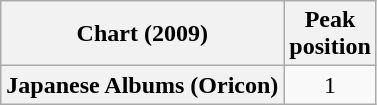<table class="wikitable plainrowheaders">
<tr>
<th>Chart (2009)</th>
<th>Peak<br>position</th>
</tr>
<tr>
<th scope="row">Japanese Albums (Oricon)</th>
<td align="center">1</td>
</tr>
</table>
